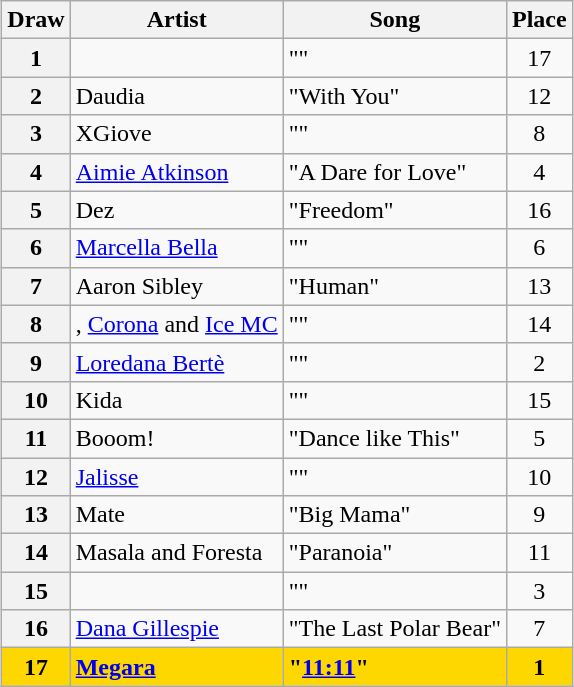<table class="sortable wikitable nowraplinks plainrowheaders" style="margin: 1em auto 1em auto; text-align:left">
<tr>
<th scope="col">Draw</th>
<th scope="col">Artist</th>
<th scope="col">Song</th>
<th scope="col">Place</th>
</tr>
<tr>
<th scope="row" style="text-align:center">1</th>
<td></td>
<td>""</td>
<td style="text-align:center">17</td>
</tr>
<tr>
<th scope="row" style="text-align:center">2</th>
<td>Daudia</td>
<td>"With You"</td>
<td style="text-align:center">12</td>
</tr>
<tr>
<th scope="row" style="text-align:center">3</th>
<td>XGiove</td>
<td>""</td>
<td style="text-align:center">8</td>
</tr>
<tr>
<th scope="row" style="text-align:center">4</th>
<td><a href='#'>Aimie Atkinson</a></td>
<td>"A Dare for Love"</td>
<td style="text-align:center">4</td>
</tr>
<tr>
<th scope="row" style="text-align:center">5</th>
<td>Dez</td>
<td>"Freedom"</td>
<td style="text-align:center">16</td>
</tr>
<tr>
<th scope="row" style="text-align:center">6</th>
<td><a href='#'>Marcella Bella</a></td>
<td>""</td>
<td style="text-align:center">6</td>
</tr>
<tr>
<th scope="row" style="text-align:center">7</th>
<td>Aaron Sibley</td>
<td>"Human"</td>
<td style="text-align:center">13</td>
</tr>
<tr>
<th scope="row" style="text-align:center">8</th>
<td>, <a href='#'>Corona</a> and <a href='#'>Ice MC</a>  </td>
<td>""</td>
<td style="text-align:center">14</td>
</tr>
<tr>
<th scope="row" style="text-align:center">9</th>
<td><a href='#'>Loredana Bertè</a></td>
<td>""</td>
<td style="text-align:center">2</td>
</tr>
<tr>
<th scope="row" style="text-align:center">10</th>
<td align="left">Kida</td>
<td align="left">""</td>
<td style="text-align:center">15</td>
</tr>
<tr>
<th scope="row" style="text-align:center">11</th>
<td>Booom!</td>
<td>"Dance like This"</td>
<td style="text-align:center">5</td>
</tr>
<tr>
<th scope="row" style="text-align:center">12</th>
<td><a href='#'>Jalisse</a></td>
<td>""</td>
<td style="text-align:center">10</td>
</tr>
<tr>
<th scope="row" style="text-align:center">13</th>
<td>Mate</td>
<td>"Big Mama"</td>
<td style="text-align:center">9</td>
</tr>
<tr>
<th scope="row" style="text-align:center">14</th>
<td>Masala and Foresta</td>
<td>"Paranoia"</td>
<td style="text-align:center">11</td>
</tr>
<tr>
<th scope="row" style="text-align:center">15</th>
<td></td>
<td>""</td>
<td style="text-align:center">3</td>
</tr>
<tr>
<th scope="row" style="text-align:center">16</th>
<td><a href='#'>Dana Gillespie</a></td>
<td>"The Last Polar Bear"</td>
<td style="text-align:center">7</td>
</tr>
<tr style="font-weight:bold; background:gold;">
<th scope="row" style="text-align:center; font-weight:bold; background:gold;">17</th>
<td><a href='#'>Megara</a></td>
<td>"<a href='#'>11:11</a>"</td>
<td style="text-align:center">1</td>
</tr>
</table>
